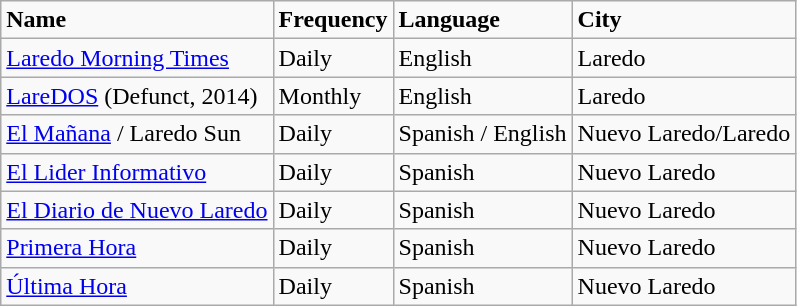<table class="sortable wikitable" style="margin: 1em 1em 1em 0; background: #f9f9f9; border: 1px #aaa solid; border-collapse: collapse">
<tr>
<td><strong>Name</strong></td>
<td><strong>Frequency</strong></td>
<td><strong>Language</strong></td>
<td><strong>City</strong></td>
</tr>
<tr style="vertical-align: top; text-align: left;">
<td><a href='#'>Laredo Morning Times</a></td>
<td>Daily</td>
<td>English</td>
<td>Laredo</td>
</tr>
<tr style="vertical-align: top; text-align: left;">
<td><a href='#'>LareDOS</a> (Defunct, 2014)</td>
<td>Monthly</td>
<td>English</td>
<td>Laredo</td>
</tr>
<tr style="vertical-align: top; text-align: left;">
<td><a href='#'>El Mañana</a> / Laredo Sun</td>
<td>Daily</td>
<td>Spanish / English</td>
<td>Nuevo Laredo/Laredo</td>
</tr>
<tr style="vertical-align: top; text-align: left;">
<td><a href='#'>El Lider Informativo</a></td>
<td>Daily</td>
<td>Spanish</td>
<td>Nuevo Laredo</td>
</tr>
<tr style="vertical-align: top; text-align: left;">
<td><a href='#'>El Diario de Nuevo Laredo</a></td>
<td>Daily</td>
<td>Spanish</td>
<td>Nuevo Laredo</td>
</tr>
<tr style="vertical-align: top; text-align: left;">
<td><a href='#'>Primera Hora</a></td>
<td>Daily</td>
<td>Spanish</td>
<td>Nuevo Laredo</td>
</tr>
<tr style="vertical-align: top; text-align: left;"|>
<td><a href='#'>Última Hora</a></td>
<td>Daily</td>
<td>Spanish</td>
<td>Nuevo Laredo</td>
</tr>
</table>
